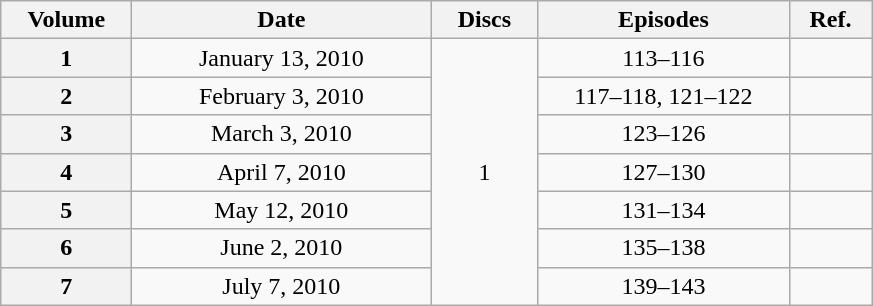<table class="wikitable" style="text-align:center;">
<tr>
<th scope="col" style="width:5em;">Volume</th>
<th scope="col" style="width:12em;">Date</th>
<th scope="col" style="width:4em;">Discs</th>
<th scope="col" style="width:10em;">Episodes</th>
<th scope="col" style="width:3em;">Ref.</th>
</tr>
<tr>
<th scope="row">1</th>
<td>January 13, 2010</td>
<td rowspan="7">1</td>
<td>113–116</td>
<td></td>
</tr>
<tr>
<th scope="row">2</th>
<td>February 3, 2010</td>
<td>117–118, 121–122</td>
<td></td>
</tr>
<tr>
<th scope="row">3</th>
<td>March 3, 2010</td>
<td>123–126</td>
<td></td>
</tr>
<tr>
<th scope="row">4</th>
<td>April 7, 2010</td>
<td>127–130</td>
<td></td>
</tr>
<tr>
<th scope="row">5</th>
<td>May 12, 2010</td>
<td>131–134</td>
<td></td>
</tr>
<tr>
<th scope="row">6</th>
<td>June 2, 2010</td>
<td>135–138</td>
<td></td>
</tr>
<tr>
<th scope="row">7</th>
<td>July 7, 2010</td>
<td>139–143</td>
<td></td>
</tr>
</table>
